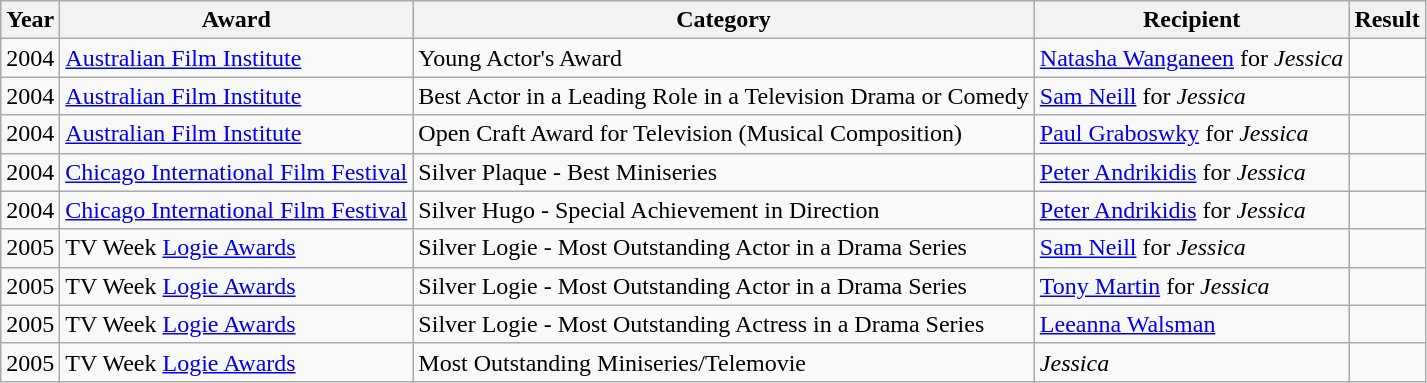<table class="wikitable sortable">
<tr>
<th>Year</th>
<th>Award</th>
<th>Category</th>
<th>Recipient</th>
<th>Result</th>
</tr>
<tr>
<td>2004</td>
<td><a href='#'>Australian Film Institute</a></td>
<td>Young Actor's Award</td>
<td><a href='#'>Natasha Wanganeen</a> for <em>Jessica</em></td>
<td></td>
</tr>
<tr>
<td>2004</td>
<td><a href='#'>Australian Film Institute</a></td>
<td>Best Actor in a Leading Role in a Television Drama or Comedy</td>
<td><a href='#'>Sam Neill</a> for <em>Jessica</em></td>
<td></td>
</tr>
<tr>
<td>2004</td>
<td><a href='#'>Australian Film Institute</a></td>
<td>Open Craft Award for Television (Musical Composition)</td>
<td><a href='#'>Paul Graboswky</a> for <em>Jessica</em></td>
<td></td>
</tr>
<tr>
<td>2004</td>
<td><a href='#'>Chicago International Film Festival</a></td>
<td>Silver Plaque - Best Miniseries</td>
<td><a href='#'>Peter Andrikidis</a> for <em>Jessica</em></td>
<td></td>
</tr>
<tr>
<td>2004</td>
<td><a href='#'>Chicago International Film Festival</a></td>
<td>Silver Hugo - Special Achievement in Direction</td>
<td><a href='#'>Peter Andrikidis</a> for <em>Jessica</em></td>
<td></td>
</tr>
<tr>
<td>2005</td>
<td>TV Week <a href='#'>Logie Awards</a></td>
<td>Silver Logie - Most Outstanding Actor in a Drama Series</td>
<td><a href='#'>Sam Neill</a> for <em>Jessica</em></td>
<td></td>
</tr>
<tr>
<td>2005</td>
<td>TV Week <a href='#'>Logie Awards</a></td>
<td>Silver Logie - Most Outstanding Actor in a Drama Series</td>
<td><a href='#'>Tony Martin</a> for <em>Jessica</em></td>
<td></td>
</tr>
<tr>
<td>2005</td>
<td>TV Week <a href='#'>Logie Awards</a></td>
<td>Silver Logie - Most Outstanding Actress in a Drama Series</td>
<td><a href='#'>Leeanna Walsman</a></td>
<td></td>
</tr>
<tr>
<td>2005</td>
<td>TV Week <a href='#'>Logie Awards</a></td>
<td>Most Outstanding Miniseries/Telemovie</td>
<td><em>Jessica</em></td>
<td></td>
</tr>
</table>
